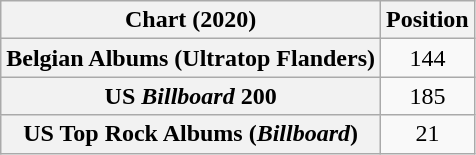<table class="wikitable sortable plainrowheaders" style="text-align:center">
<tr>
<th scope="col">Chart (2020)</th>
<th scope="col">Position</th>
</tr>
<tr>
<th scope="row">Belgian Albums (Ultratop Flanders)</th>
<td>144</td>
</tr>
<tr>
<th scope="row">US <em>Billboard</em> 200</th>
<td>185</td>
</tr>
<tr>
<th scope="row">US Top Rock Albums (<em>Billboard</em>)</th>
<td>21</td>
</tr>
</table>
